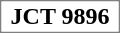<table style="border: 1px solid gray; colour:black; margin-left: auto; margin-right: auto;" cellspacing="0" cellpadding="0" width="80px">
<tr>
<td align="center" height="20" style="background:#FFFFFF;"><span><strong>JCT 9896</strong></span></td>
</tr>
</table>
